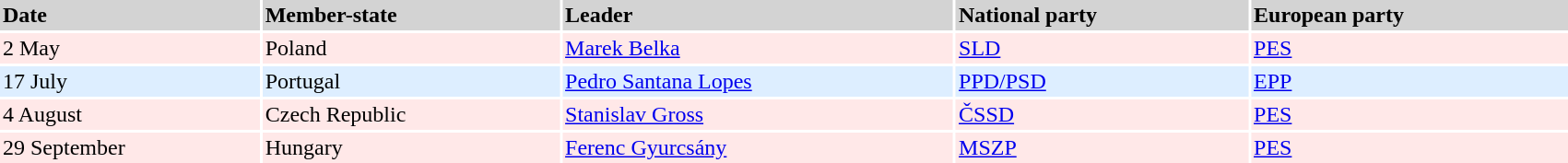<table border=0 cellpadding=2 cellspacing=2 width=90%>
<tr ---- bgcolor=lightgrey>
<td><strong>Date</strong></td>
<td><strong>Member-state</strong></td>
<td><strong>Leader</strong></td>
<td><strong>National party</strong></td>
<td><strong>European party</strong></td>
</tr>
<tr ---- bgcolor=#FFE8E8>
<td>2 May</td>
<td>Poland</td>
<td><a href='#'>Marek Belka</a></td>
<td><a href='#'>SLD</a></td>
<td><a href='#'>PES</a></td>
</tr>
<tr ---- bgcolor=#DDEEFF>
<td>17 July</td>
<td>Portugal</td>
<td><a href='#'>Pedro Santana Lopes</a></td>
<td><a href='#'>PPD/PSD</a></td>
<td><a href='#'>EPP</a></td>
</tr>
<tr ---- bgcolor=#FFE8E8>
<td>4 August</td>
<td>Czech Republic</td>
<td><a href='#'>Stanislav Gross</a></td>
<td><a href='#'>ČSSD</a></td>
<td><a href='#'>PES</a></td>
</tr>
<tr ---- bgcolor=#FFE8E8>
<td>29 September</td>
<td>Hungary</td>
<td><a href='#'>Ferenc Gyurcsány</a></td>
<td><a href='#'>MSZP</a></td>
<td><a href='#'>PES</a></td>
</tr>
</table>
